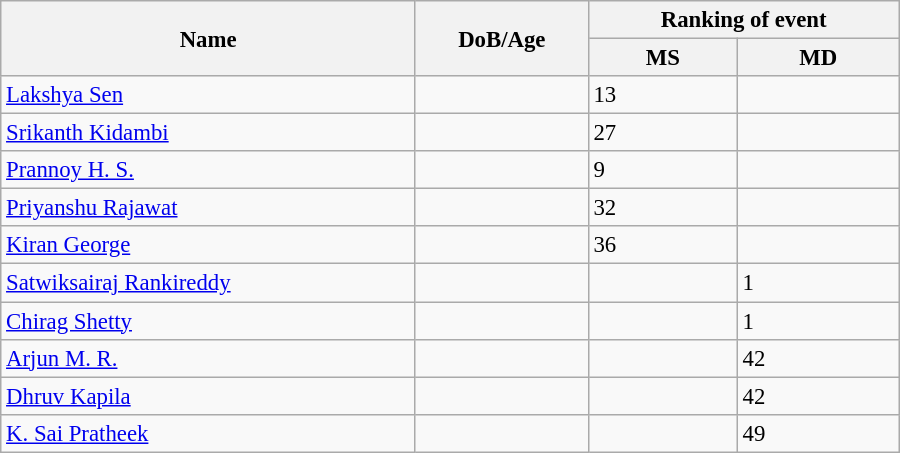<table class="wikitable"  style="width:600px; font-size:95%;">
<tr>
<th align="left" rowspan="2">Name</th>
<th align="left" rowspan="2">DoB/Age</th>
<th align="center" colspan="2">Ranking of event</th>
</tr>
<tr>
<th align="center">MS</th>
<th align="center">MD</th>
</tr>
<tr>
<td align="left"><a href='#'>Lakshya Sen</a></td>
<td align="left"></td>
<td>13</td>
<td></td>
</tr>
<tr>
<td align="left"><a href='#'>Srikanth Kidambi</a></td>
<td align="left"></td>
<td>27</td>
<td></td>
</tr>
<tr>
<td align="left"><a href='#'>Prannoy H. S.</a></td>
<td align="left"></td>
<td>9</td>
<td></td>
</tr>
<tr>
<td align="left"><a href='#'>Priyanshu Rajawat</a></td>
<td align="left"></td>
<td>32</td>
<td></td>
</tr>
<tr>
<td align="left"><a href='#'>Kiran George</a></td>
<td align="left"></td>
<td>36</td>
<td></td>
</tr>
<tr>
<td align="left"><a href='#'>Satwiksairaj Rankireddy</a></td>
<td align="left"></td>
<td></td>
<td>1</td>
</tr>
<tr>
<td align="left"><a href='#'>Chirag Shetty</a></td>
<td align="left"></td>
<td></td>
<td>1</td>
</tr>
<tr>
<td align="left"><a href='#'>Arjun M. R.</a></td>
<td align="left"></td>
<td></td>
<td>42</td>
</tr>
<tr>
<td align="left"><a href='#'>Dhruv Kapila</a></td>
<td align="left"></td>
<td></td>
<td>42</td>
</tr>
<tr>
<td align="left"><a href='#'>K. Sai Pratheek</a></td>
<td align="left"></td>
<td></td>
<td>49</td>
</tr>
</table>
